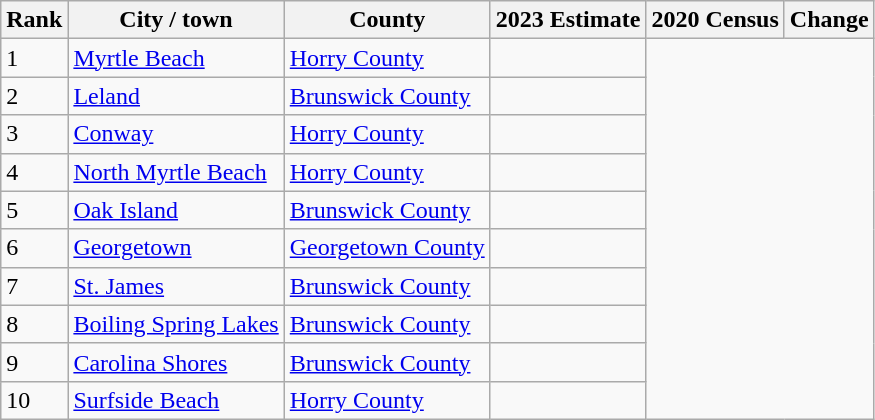<table class="wikitable sortable">
<tr>
<th>Rank</th>
<th>City / town</th>
<th>County</th>
<th>2023 Estimate</th>
<th>2020 Census</th>
<th>Change</th>
</tr>
<tr>
<td>1</td>
<td><a href='#'>Myrtle Beach</a></td>
<td><a href='#'>Horry County</a></td>
<td></td>
</tr>
<tr>
<td>2</td>
<td><a href='#'>Leland</a></td>
<td><a href='#'>Brunswick County</a></td>
<td></td>
</tr>
<tr>
<td>3</td>
<td><a href='#'>Conway</a></td>
<td><a href='#'>Horry County</a></td>
<td></td>
</tr>
<tr>
<td>4</td>
<td><a href='#'>North Myrtle Beach</a></td>
<td><a href='#'>Horry County</a></td>
<td></td>
</tr>
<tr>
<td>5</td>
<td><a href='#'>Oak Island</a></td>
<td><a href='#'>Brunswick County</a></td>
<td></td>
</tr>
<tr>
<td>6</td>
<td><a href='#'>Georgetown</a></td>
<td><a href='#'>Georgetown County</a></td>
<td></td>
</tr>
<tr>
<td>7</td>
<td><a href='#'>St. James</a></td>
<td><a href='#'>Brunswick County</a></td>
<td></td>
</tr>
<tr>
<td>8</td>
<td><a href='#'>Boiling Spring Lakes</a></td>
<td><a href='#'>Brunswick County</a></td>
<td></td>
</tr>
<tr>
<td>9</td>
<td><a href='#'>Carolina Shores</a></td>
<td><a href='#'>Brunswick County</a></td>
<td></td>
</tr>
<tr>
<td>10</td>
<td><a href='#'>Surfside Beach</a></td>
<td><a href='#'>Horry County</a></td>
<td></td>
</tr>
</table>
